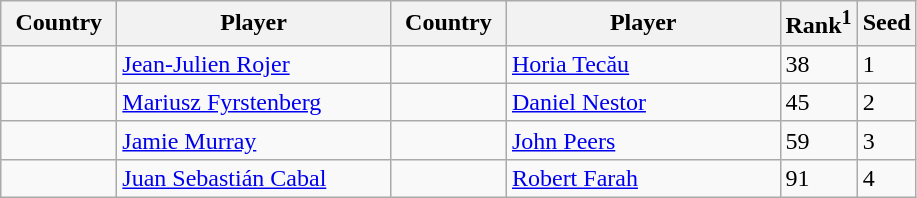<table class="sortable wikitable">
<tr>
<th width="70">Country</th>
<th width="175">Player</th>
<th width="70">Country</th>
<th width="175">Player</th>
<th>Rank<sup>1</sup></th>
<th>Seed</th>
</tr>
<tr>
<td></td>
<td><a href='#'>Jean-Julien Rojer</a></td>
<td></td>
<td><a href='#'>Horia Tecău</a></td>
<td>38</td>
<td>1</td>
</tr>
<tr>
<td></td>
<td><a href='#'>Mariusz Fyrstenberg</a></td>
<td></td>
<td><a href='#'>Daniel Nestor</a></td>
<td>45</td>
<td>2</td>
</tr>
<tr>
<td></td>
<td><a href='#'>Jamie Murray</a></td>
<td></td>
<td><a href='#'>John Peers</a></td>
<td>59</td>
<td>3</td>
</tr>
<tr>
<td></td>
<td><a href='#'>Juan Sebastián Cabal</a></td>
<td></td>
<td><a href='#'>Robert Farah</a></td>
<td>91</td>
<td>4</td>
</tr>
</table>
